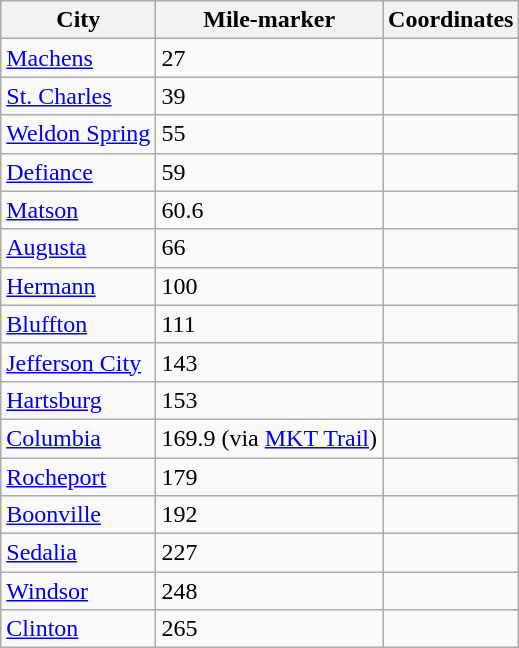<table class="wikitable">
<tr>
<th>City</th>
<th>Mile-marker</th>
<th>Coordinates</th>
</tr>
<tr>
<td><a href='#'>Machens</a></td>
<td>27</td>
<td></td>
</tr>
<tr>
<td><a href='#'>St. Charles</a></td>
<td>39</td>
<td></td>
</tr>
<tr>
<td><a href='#'>Weldon Spring</a></td>
<td>55</td>
<td></td>
</tr>
<tr>
<td><a href='#'>Defiance</a></td>
<td>59</td>
<td></td>
</tr>
<tr>
<td><a href='#'>Matson</a></td>
<td>60.6</td>
<td></td>
</tr>
<tr>
<td><a href='#'>Augusta</a></td>
<td>66</td>
<td></td>
</tr>
<tr>
<td><a href='#'>Hermann</a></td>
<td>100</td>
<td></td>
</tr>
<tr>
<td><a href='#'>Bluffton</a></td>
<td>111</td>
<td></td>
</tr>
<tr>
<td><a href='#'>Jefferson City</a></td>
<td>143</td>
<td></td>
</tr>
<tr>
<td><a href='#'>Hartsburg</a></td>
<td>153</td>
<td></td>
</tr>
<tr>
<td><a href='#'>Columbia</a></td>
<td>169.9 (via <a href='#'>MKT Trail</a>)</td>
<td></td>
</tr>
<tr>
<td><a href='#'>Rocheport</a></td>
<td>179</td>
<td></td>
</tr>
<tr>
<td><a href='#'>Boonville</a></td>
<td>192</td>
<td></td>
</tr>
<tr>
<td><a href='#'>Sedalia</a></td>
<td>227</td>
<td></td>
</tr>
<tr>
<td><a href='#'>Windsor</a></td>
<td>248</td>
<td></td>
</tr>
<tr>
<td><a href='#'>Clinton</a></td>
<td>265</td>
<td></td>
</tr>
</table>
